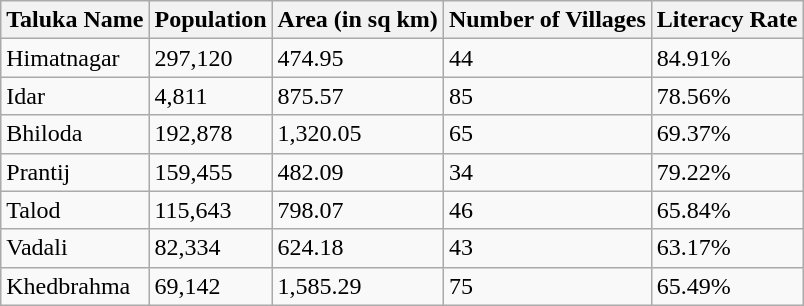<table class="wikitable">
<tr>
<th>Taluka Name</th>
<th>Population</th>
<th>Area (in sq km)</th>
<th>Number of Villages</th>
<th>Literacy Rate</th>
</tr>
<tr>
<td>Himatnagar</td>
<td>297,120</td>
<td>474.95</td>
<td>44</td>
<td>84.91%</td>
</tr>
<tr>
<td>Idar</td>
<td>4,811</td>
<td>875.57</td>
<td>85</td>
<td>78.56%</td>
</tr>
<tr>
<td>Bhiloda</td>
<td>192,878</td>
<td>1,320.05</td>
<td>65</td>
<td>69.37%</td>
</tr>
<tr>
<td>Prantij</td>
<td>159,455</td>
<td>482.09</td>
<td>34</td>
<td>79.22%</td>
</tr>
<tr>
<td>Talod</td>
<td>115,643</td>
<td>798.07</td>
<td>46</td>
<td>65.84%</td>
</tr>
<tr>
<td>Vadali</td>
<td>82,334</td>
<td>624.18</td>
<td>43</td>
<td>63.17%</td>
</tr>
<tr>
<td>Khedbrahma</td>
<td>69,142</td>
<td>1,585.29</td>
<td>75</td>
<td>65.49%</td>
</tr>
</table>
